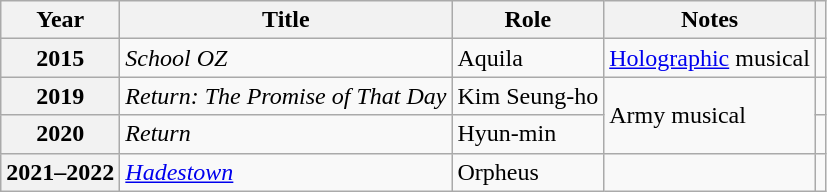<table class="wikitable plainrowheaders">
<tr>
<th scope="col">Year</th>
<th scope="col">Title</th>
<th scope="col">Role</th>
<th scope="col">Notes</th>
<th scope="col" class="unsortable"></th>
</tr>
<tr>
<th scope="row">2015</th>
<td><em>School OZ</em></td>
<td>Aquila</td>
<td><a href='#'>Holographic</a> musical</td>
<td style="text-align:center"></td>
</tr>
<tr>
<th scope="row">2019</th>
<td><em>Return: The Promise of That Day</em></td>
<td>Kim Seung-ho</td>
<td rowspan="2">Army musical</td>
<td style="text-align:center"></td>
</tr>
<tr>
<th scope="row">2020</th>
<td><em>Return</em></td>
<td>Hyun-min</td>
<td style="text-align:center"></td>
</tr>
<tr>
<th scope="row">2021–2022</th>
<td><em><a href='#'>Hadestown</a></em></td>
<td>Orpheus</td>
<td></td>
<td style="text-align:center"></td>
</tr>
</table>
